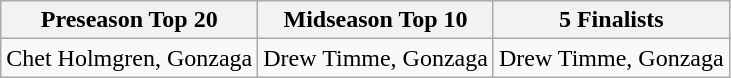<table class="wikitable">
<tr>
<th>Preseason Top 20</th>
<th>Midseason Top 10</th>
<th>5 Finalists</th>
</tr>
<tr>
<td>Chet Holmgren, Gonzaga</td>
<td>Drew Timme, Gonzaga</td>
<td>Drew Timme, Gonzaga</td>
</tr>
</table>
